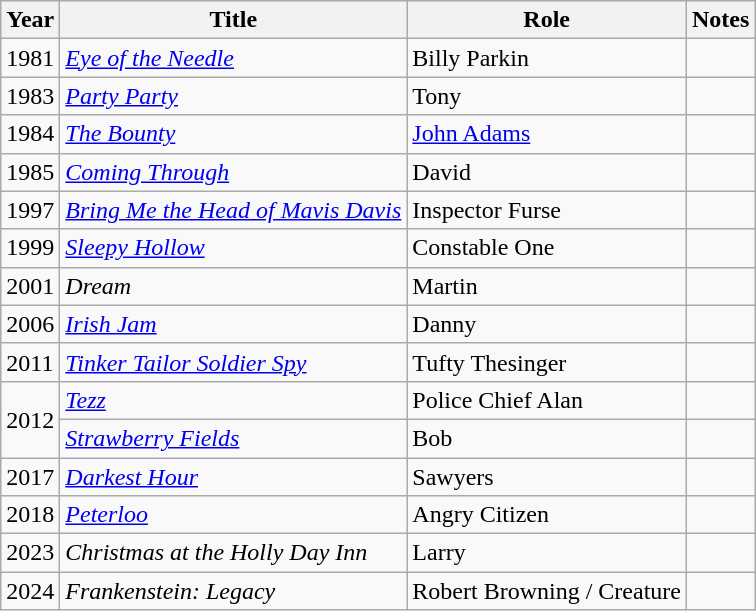<table class="wikitable sortable">
<tr>
<th>Year</th>
<th>Title</th>
<th>Role</th>
<th class="unsortable">Notes</th>
</tr>
<tr>
<td>1981</td>
<td><em><a href='#'>Eye of the Needle</a></em></td>
<td>Billy Parkin</td>
<td></td>
</tr>
<tr>
<td>1983</td>
<td><em><a href='#'>Party Party</a></em></td>
<td>Tony</td>
<td></td>
</tr>
<tr>
<td>1984</td>
<td><em><a href='#'>The Bounty</a></em></td>
<td><a href='#'>John Adams</a></td>
<td></td>
</tr>
<tr>
<td>1985</td>
<td><em><a href='#'>Coming Through</a></em></td>
<td>David</td>
<td></td>
</tr>
<tr>
<td>1997</td>
<td><em><a href='#'>Bring Me the Head of Mavis Davis</a></em></td>
<td>Inspector Furse</td>
<td></td>
</tr>
<tr>
<td>1999</td>
<td><em><a href='#'>Sleepy Hollow</a></em></td>
<td>Constable One</td>
<td></td>
</tr>
<tr>
<td>2001</td>
<td><em>Dream</em></td>
<td>Martin</td>
<td></td>
</tr>
<tr>
<td>2006</td>
<td><em><a href='#'>Irish Jam</a></em></td>
<td>Danny</td>
<td></td>
</tr>
<tr>
<td>2011</td>
<td><em><a href='#'>Tinker Tailor Soldier Spy</a></em></td>
<td>Tufty Thesinger</td>
<td></td>
</tr>
<tr>
<td rowspan=2>2012</td>
<td><em><a href='#'>Tezz</a></em></td>
<td>Police Chief Alan</td>
<td></td>
</tr>
<tr>
<td><em><a href='#'>Strawberry Fields</a></em></td>
<td>Bob</td>
<td></td>
</tr>
<tr>
<td>2017</td>
<td><em><a href='#'>Darkest Hour</a></em></td>
<td>Sawyers</td>
<td></td>
</tr>
<tr>
<td>2018</td>
<td><em><a href='#'>Peterloo</a></em></td>
<td>Angry Citizen</td>
<td></td>
</tr>
<tr>
<td>2023</td>
<td><em>Christmas at the Holly Day Inn</em></td>
<td>Larry</td>
<td></td>
</tr>
<tr>
<td>2024</td>
<td><em>Frankenstein: Legacy</em></td>
<td>Robert Browning / Creature</td>
<td></td>
</tr>
</table>
